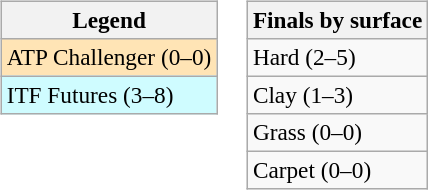<table>
<tr valign=top>
<td><br><table class=wikitable style=font-size:97%>
<tr>
<th>Legend</th>
</tr>
<tr bgcolor=moccasin>
<td>ATP Challenger (0–0)</td>
</tr>
<tr bgcolor=cffcff>
<td>ITF Futures (3–8)</td>
</tr>
</table>
</td>
<td><br><table class=wikitable style=font-size:97%>
<tr>
<th>Finals by surface</th>
</tr>
<tr>
<td>Hard (2–5)</td>
</tr>
<tr>
<td>Clay (1–3)</td>
</tr>
<tr>
<td>Grass (0–0)</td>
</tr>
<tr>
<td>Carpet (0–0)</td>
</tr>
</table>
</td>
</tr>
</table>
